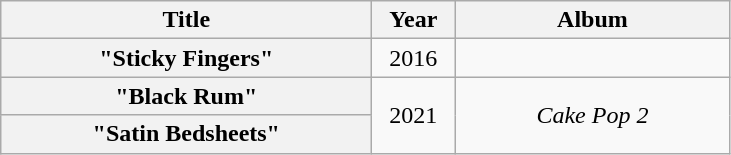<table class="wikitable plainrowheaders" border="1" style="text-align:center;">
<tr>
<th scope="col" style="width:15em;">Title</th>
<th scope="col" style="width:3em;">Year</th>
<th scope="col" style="width:11em;">Album</th>
</tr>
<tr>
<th scope="row">"Sticky Fingers"</th>
<td>2016</td>
<td></td>
</tr>
<tr>
<th scope="row">"Black Rum"</th>
<td rowspan="2">2021</td>
<td rowspan="2"><em>Cake Pop 2</em></td>
</tr>
<tr>
<th scope="row">"Satin Bedsheets"</th>
</tr>
</table>
